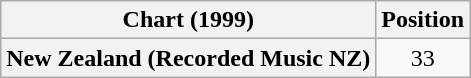<table class="wikitable plainrowheaders" style="text-align:center">
<tr>
<th>Chart (1999)</th>
<th>Position</th>
</tr>
<tr>
<th scope="row">New Zealand (Recorded Music NZ)</th>
<td>33</td>
</tr>
</table>
